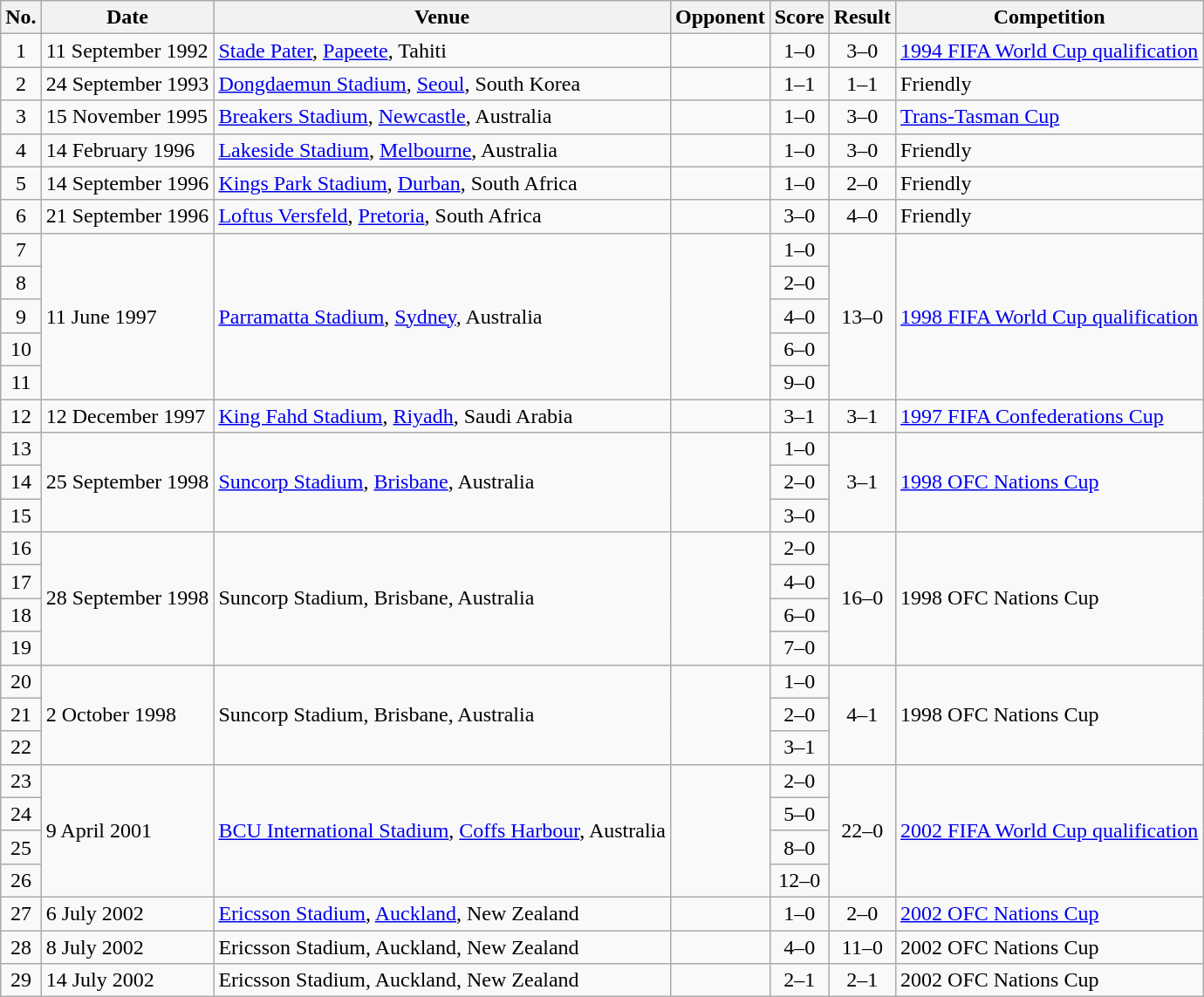<table class="wikitable sortable">
<tr>
<th scope="col">No.</th>
<th scope="col">Date</th>
<th scope="col">Venue</th>
<th scope="col">Opponent</th>
<th scope="col">Score</th>
<th scope="col">Result</th>
<th scope="col">Competition</th>
</tr>
<tr>
<td style="text-align:center">1</td>
<td>11 September 1992</td>
<td><a href='#'>Stade Pater</a>, <a href='#'>Papeete</a>, Tahiti</td>
<td></td>
<td style="text-align:center">1–0</td>
<td style="text-align:center">3–0</td>
<td><a href='#'>1994 FIFA World Cup qualification</a></td>
</tr>
<tr>
<td style="text-align:center">2</td>
<td>24 September 1993</td>
<td><a href='#'>Dongdaemun Stadium</a>, <a href='#'>Seoul</a>, South Korea</td>
<td></td>
<td style="text-align:center">1–1</td>
<td style="text-align:center">1–1</td>
<td>Friendly</td>
</tr>
<tr>
<td style="text-align:center">3</td>
<td>15 November 1995</td>
<td><a href='#'>Breakers Stadium</a>, <a href='#'>Newcastle</a>, Australia</td>
<td></td>
<td style="text-align:center">1–0</td>
<td style="text-align:center">3–0</td>
<td><a href='#'>Trans-Tasman Cup</a></td>
</tr>
<tr>
<td style="text-align:center">4</td>
<td>14 February 1996</td>
<td><a href='#'>Lakeside Stadium</a>, <a href='#'>Melbourne</a>, Australia</td>
<td></td>
<td style="text-align:center">1–0</td>
<td style="text-align:center">3–0</td>
<td>Friendly</td>
</tr>
<tr>
<td style="text-align:center">5</td>
<td>14 September 1996</td>
<td><a href='#'>Kings Park Stadium</a>, <a href='#'>Durban</a>, South Africa</td>
<td></td>
<td style="text-align:center">1–0</td>
<td style="text-align:center">2–0</td>
<td>Friendly</td>
</tr>
<tr>
<td style="text-align:center">6</td>
<td>21 September 1996</td>
<td><a href='#'>Loftus Versfeld</a>, <a href='#'>Pretoria</a>, South Africa</td>
<td></td>
<td style="text-align:center">3–0</td>
<td style="text-align:center">4–0</td>
<td>Friendly</td>
</tr>
<tr>
<td style="text-align:center">7</td>
<td rowspan="5">11 June 1997</td>
<td rowspan="5"><a href='#'>Parramatta Stadium</a>, <a href='#'>Sydney</a>, Australia</td>
<td rowspan="5"></td>
<td style="text-align:center">1–0</td>
<td rowspan="5" style="text-align:center">13–0</td>
<td rowspan="5"><a href='#'>1998 FIFA World Cup qualification</a></td>
</tr>
<tr>
<td style="text-align:center">8</td>
<td style="text-align:center">2–0</td>
</tr>
<tr>
<td style="text-align:center">9</td>
<td style="text-align:center">4–0</td>
</tr>
<tr>
<td style="text-align:center">10</td>
<td style="text-align:center">6–0</td>
</tr>
<tr>
<td style="text-align:center">11</td>
<td style="text-align:center">9–0</td>
</tr>
<tr>
<td style="text-align:center">12</td>
<td>12 December 1997</td>
<td><a href='#'>King Fahd Stadium</a>, <a href='#'>Riyadh</a>, Saudi Arabia</td>
<td></td>
<td style="text-align:center">3–1</td>
<td style="text-align:center">3–1</td>
<td><a href='#'>1997 FIFA Confederations Cup</a></td>
</tr>
<tr>
<td style="text-align:center">13</td>
<td rowspan="3">25 September 1998</td>
<td rowspan="3"><a href='#'>Suncorp Stadium</a>, <a href='#'>Brisbane</a>, Australia</td>
<td rowspan="3"></td>
<td style="text-align:center">1–0</td>
<td rowspan="3" style="text-align:center">3–1</td>
<td rowspan="3"><a href='#'>1998 OFC Nations Cup</a></td>
</tr>
<tr>
<td style="text-align:center">14</td>
<td style="text-align:center">2–0</td>
</tr>
<tr>
<td style="text-align:center">15</td>
<td style="text-align:center">3–0</td>
</tr>
<tr>
<td style="text-align:center">16</td>
<td rowspan="4">28 September 1998</td>
<td rowspan="4">Suncorp Stadium, Brisbane, Australia</td>
<td rowspan="4"></td>
<td style="text-align:center">2–0</td>
<td rowspan="4" style="text-align:center">16–0</td>
<td rowspan="4">1998 OFC Nations Cup</td>
</tr>
<tr>
<td style="text-align:center">17</td>
<td style="text-align:center">4–0</td>
</tr>
<tr>
<td style="text-align:center">18</td>
<td style="text-align:center">6–0</td>
</tr>
<tr>
<td style="text-align:center">19</td>
<td style="text-align:center">7–0</td>
</tr>
<tr>
<td style="text-align:center">20</td>
<td rowspan="3">2 October 1998</td>
<td rowspan="3">Suncorp Stadium, Brisbane, Australia</td>
<td rowspan="3"></td>
<td style="text-align:center">1–0</td>
<td rowspan="3" style="text-align:center">4–1</td>
<td rowspan="3">1998 OFC Nations Cup</td>
</tr>
<tr>
<td style="text-align:center">21</td>
<td style="text-align:center">2–0</td>
</tr>
<tr>
<td style="text-align:center">22</td>
<td style="text-align:center">3–1</td>
</tr>
<tr>
<td style="text-align:center">23</td>
<td rowspan="4">9 April 2001</td>
<td rowspan="4"><a href='#'>BCU International Stadium</a>, <a href='#'>Coffs Harbour</a>, Australia</td>
<td rowspan="4"></td>
<td style="text-align:center">2–0</td>
<td rowspan="4" style="text-align:center">22–0</td>
<td rowspan="4"><a href='#'>2002 FIFA World Cup qualification</a></td>
</tr>
<tr>
<td style="text-align:center">24</td>
<td style="text-align:center">5–0</td>
</tr>
<tr>
<td style="text-align:center">25</td>
<td style="text-align:center">8–0</td>
</tr>
<tr>
<td style="text-align:center">26</td>
<td style="text-align:center">12–0</td>
</tr>
<tr>
<td style="text-align:center">27</td>
<td>6 July 2002</td>
<td><a href='#'>Ericsson Stadium</a>, <a href='#'>Auckland</a>, New Zealand</td>
<td></td>
<td style="text-align:center">1–0</td>
<td style="text-align:center">2–0</td>
<td><a href='#'>2002 OFC Nations Cup</a></td>
</tr>
<tr>
<td style="text-align:center">28</td>
<td>8 July 2002</td>
<td>Ericsson Stadium, Auckland, New Zealand</td>
<td></td>
<td style="text-align:center">4–0</td>
<td style="text-align:center">11–0</td>
<td>2002 OFC Nations Cup</td>
</tr>
<tr>
<td style="text-align:center">29</td>
<td>14 July 2002</td>
<td>Ericsson Stadium, Auckland, New Zealand</td>
<td></td>
<td style="text-align:center">2–1</td>
<td style="text-align:center">2–1</td>
<td>2002 OFC Nations Cup</td>
</tr>
</table>
